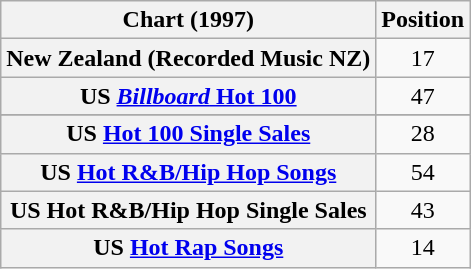<table class="wikitable sortable plainrowheaders" style="text-align:center">
<tr>
<th scope="col">Chart (1997)</th>
<th scope="col">Position</th>
</tr>
<tr>
<th scope="row">New Zealand (Recorded Music NZ)</th>
<td>17</td>
</tr>
<tr>
<th scope="row">US <a href='#'><em>Billboard</em> Hot 100</a></th>
<td>47</td>
</tr>
<tr>
</tr>
<tr>
<th scope="row">US <a href='#'>Hot 100 Single Sales</a></th>
<td>28</td>
</tr>
<tr>
<th scope="row">US <a href='#'>Hot R&B/Hip Hop Songs</a></th>
<td>54</td>
</tr>
<tr>
<th scope="row">US Hot R&B/Hip Hop Single Sales</th>
<td>43</td>
</tr>
<tr>
<th scope="row">US <a href='#'>Hot Rap Songs</a></th>
<td>14</td>
</tr>
</table>
